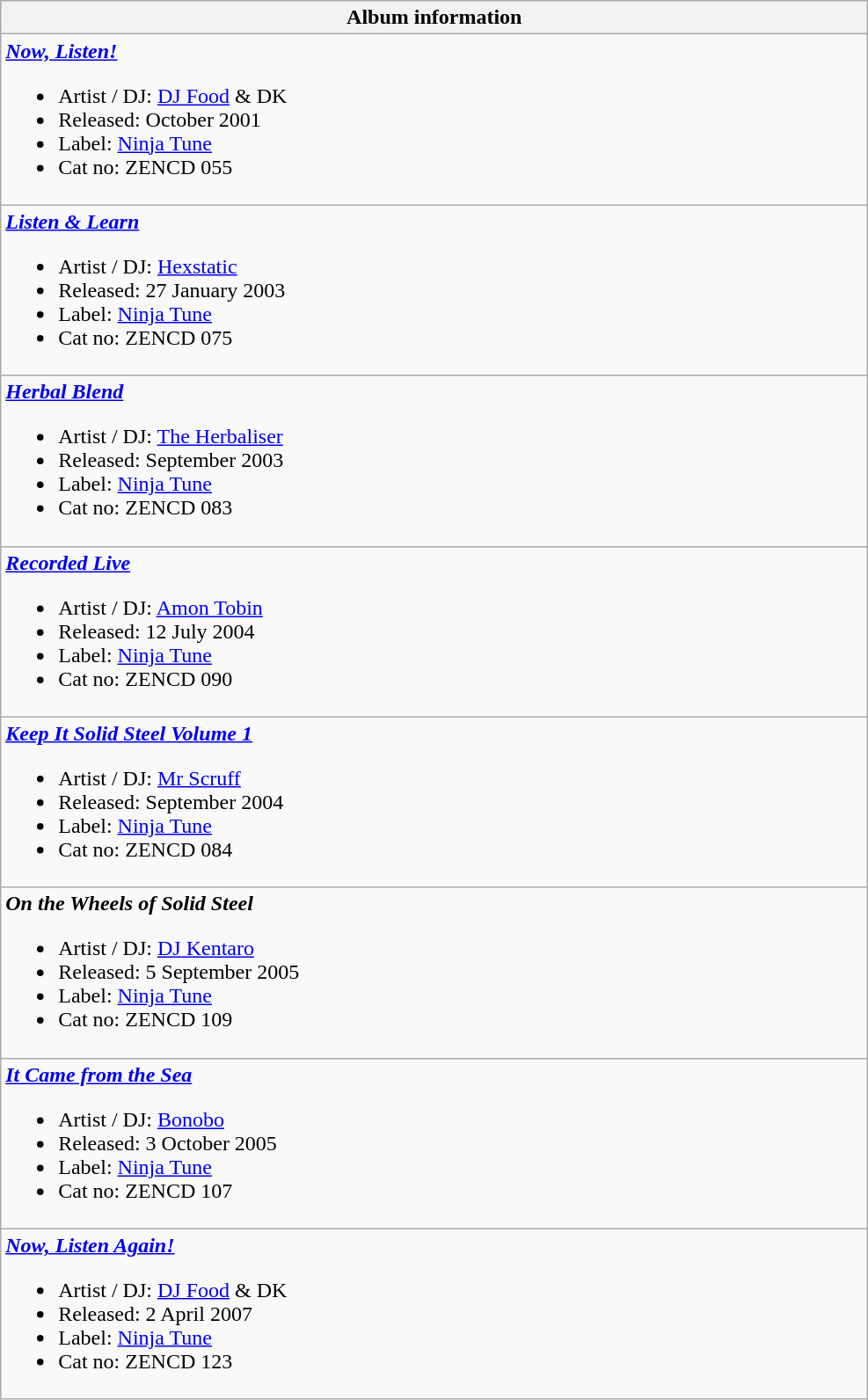<table class="wikitable">
<tr>
<th align="left" width="650">Album information</th>
</tr>
<tr>
<td align="left"><strong><em><a href='#'>Now, Listen!</a></em></strong><br><ul><li>Artist / DJ: <a href='#'>DJ Food</a> & DK</li><li>Released: October 2001</li><li>Label: <a href='#'>Ninja Tune</a></li><li>Cat no: ZENCD 055</li></ul></td>
</tr>
<tr>
<td align="left"><strong><em><a href='#'>Listen & Learn</a></em></strong><br><ul><li>Artist / DJ: <a href='#'>Hexstatic</a></li><li>Released: 27 January 2003</li><li>Label: <a href='#'>Ninja Tune</a></li><li>Cat no: ZENCD 075</li></ul></td>
</tr>
<tr>
<td align="left"><strong><em><a href='#'>Herbal Blend</a></em></strong><br><ul><li>Artist / DJ: <a href='#'>The Herbaliser</a></li><li>Released: September 2003</li><li>Label: <a href='#'>Ninja Tune</a></li><li>Cat no: ZENCD 083</li></ul></td>
</tr>
<tr>
<td align="left"><strong><em><a href='#'>Recorded Live</a></em></strong><br><ul><li>Artist / DJ: <a href='#'>Amon Tobin</a></li><li>Released: 12 July 2004</li><li>Label: <a href='#'>Ninja Tune</a></li><li>Cat no: ZENCD 090</li></ul></td>
</tr>
<tr>
<td align="left"><strong><em><a href='#'>Keep It Solid Steel Volume 1</a></em></strong><br><ul><li>Artist / DJ: <a href='#'>Mr Scruff</a></li><li>Released: September 2004</li><li>Label: <a href='#'>Ninja Tune</a></li><li>Cat no: ZENCD 084</li></ul></td>
</tr>
<tr>
<td align="left"><strong><em>On the Wheels of Solid Steel</em></strong><br><ul><li>Artist / DJ: <a href='#'>DJ Kentaro</a></li><li>Released: 5 September 2005</li><li>Label: <a href='#'>Ninja Tune</a></li><li>Cat no: ZENCD 109</li></ul></td>
</tr>
<tr>
<td align="left"><strong><em><a href='#'>It Came from the Sea</a></em></strong><br><ul><li>Artist / DJ: <a href='#'>Bonobo</a></li><li>Released: 3 October 2005</li><li>Label: <a href='#'>Ninja Tune</a></li><li>Cat no: ZENCD 107</li></ul></td>
</tr>
<tr>
<td align="left"><strong><em><a href='#'>Now, Listen Again!</a></em></strong><br><ul><li>Artist / DJ: <a href='#'>DJ Food</a> & DK</li><li>Released: 2 April 2007</li><li>Label: <a href='#'>Ninja Tune</a></li><li>Cat no: ZENCD 123</li></ul></td>
</tr>
</table>
